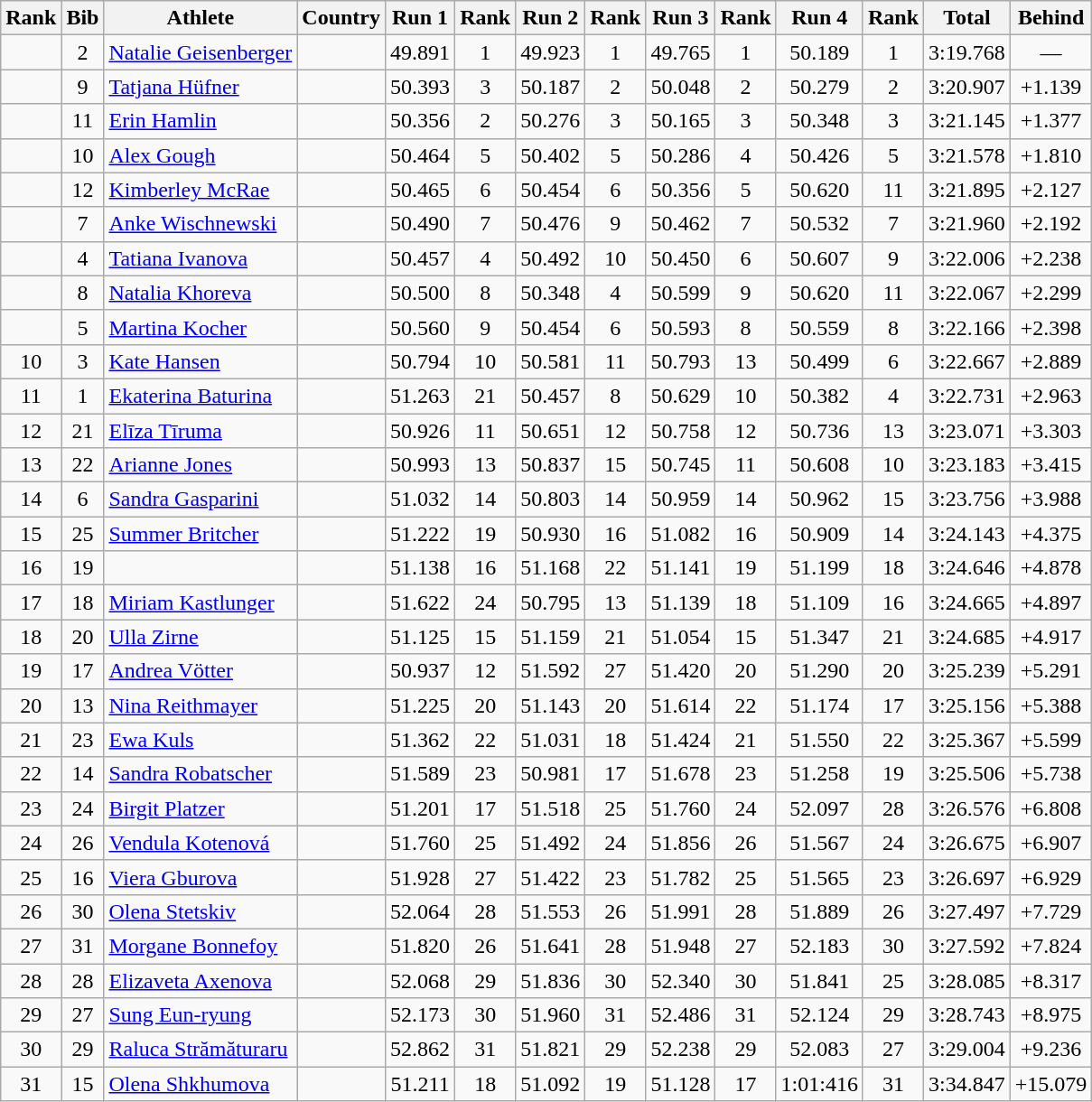<table class="wikitable sortable" style="text-align:center">
<tr bgcolor=efefef>
<th>Rank</th>
<th>Bib</th>
<th>Athlete</th>
<th>Country</th>
<th>Run 1</th>
<th>Rank</th>
<th>Run 2</th>
<th>Rank</th>
<th>Run 3</th>
<th>Rank</th>
<th>Run 4</th>
<th>Rank</th>
<th>Total</th>
<th>Behind</th>
</tr>
<tr>
<td></td>
<td>2</td>
<td align="left"><a href='#'>Natalie Geisenberger</a></td>
<td align=left></td>
<td>49.891</td>
<td>1</td>
<td>49.923</td>
<td>1</td>
<td>49.765</td>
<td>1</td>
<td>50.189</td>
<td>1</td>
<td>3:19.768</td>
<td>—</td>
</tr>
<tr>
<td></td>
<td>9</td>
<td align="left"><a href='#'>Tatjana Hüfner</a></td>
<td align=left></td>
<td>50.393</td>
<td>3</td>
<td>50.187</td>
<td>2</td>
<td>50.048</td>
<td>2</td>
<td>50.279</td>
<td>2</td>
<td>3:20.907</td>
<td>+1.139</td>
</tr>
<tr>
<td></td>
<td>11</td>
<td align="left"><a href='#'>Erin Hamlin</a></td>
<td align=left></td>
<td>50.356</td>
<td>2</td>
<td>50.276</td>
<td>3</td>
<td>50.165</td>
<td>3</td>
<td>50.348</td>
<td>3</td>
<td>3:21.145</td>
<td>+1.377</td>
</tr>
<tr>
<td></td>
<td>10</td>
<td align="left"><a href='#'>Alex Gough</a></td>
<td align=left></td>
<td>50.464</td>
<td>5</td>
<td>50.402</td>
<td>5</td>
<td>50.286</td>
<td>4</td>
<td>50.426</td>
<td>5</td>
<td>3:21.578</td>
<td>+1.810</td>
</tr>
<tr>
<td></td>
<td>12</td>
<td align="left"><a href='#'>Kimberley McRae</a></td>
<td align=left></td>
<td>50.465</td>
<td>6</td>
<td>50.454</td>
<td>6</td>
<td>50.356</td>
<td>5</td>
<td>50.620</td>
<td>11</td>
<td>3:21.895</td>
<td>+2.127</td>
</tr>
<tr>
<td></td>
<td>7</td>
<td align="left"><a href='#'>Anke Wischnewski</a></td>
<td align=left></td>
<td>50.490</td>
<td>7</td>
<td>50.476</td>
<td>9</td>
<td>50.462</td>
<td>7</td>
<td>50.532</td>
<td>7</td>
<td>3:21.960</td>
<td>+2.192</td>
</tr>
<tr>
<td></td>
<td>4</td>
<td align="left"><a href='#'>Tatiana Ivanova</a></td>
<td align=left></td>
<td>50.457</td>
<td>4</td>
<td>50.492</td>
<td>10</td>
<td>50.450</td>
<td>6</td>
<td>50.607</td>
<td>9</td>
<td>3:22.006</td>
<td>+2.238</td>
</tr>
<tr>
<td></td>
<td>8</td>
<td align="left"><a href='#'>Natalia Khoreva</a></td>
<td align=left></td>
<td>50.500</td>
<td>8</td>
<td>50.348</td>
<td>4</td>
<td>50.599</td>
<td>9</td>
<td>50.620</td>
<td>11</td>
<td>3:22.067</td>
<td>+2.299</td>
</tr>
<tr>
<td></td>
<td>5</td>
<td align="left"><a href='#'>Martina Kocher</a></td>
<td align=left></td>
<td>50.560</td>
<td>9</td>
<td>50.454</td>
<td>6</td>
<td>50.593</td>
<td>8</td>
<td>50.559</td>
<td>8</td>
<td>3:22.166</td>
<td>+2.398</td>
</tr>
<tr>
<td>10</td>
<td>3</td>
<td align="left"><a href='#'>Kate Hansen</a></td>
<td align=left></td>
<td>50.794</td>
<td>10</td>
<td>50.581</td>
<td>11</td>
<td>50.793</td>
<td>13</td>
<td>50.499</td>
<td>6</td>
<td>3:22.667</td>
<td>+2.889</td>
</tr>
<tr>
<td>11</td>
<td>1</td>
<td align="left"><a href='#'>Ekaterina Baturina</a></td>
<td align=left></td>
<td>51.263</td>
<td>21</td>
<td>50.457</td>
<td>8</td>
<td>50.629</td>
<td>10</td>
<td>50.382</td>
<td>4</td>
<td>3:22.731</td>
<td>+2.963</td>
</tr>
<tr>
<td>12</td>
<td>21</td>
<td align="left"><a href='#'>Elīza Tīruma</a></td>
<td align=left></td>
<td>50.926</td>
<td>11</td>
<td>50.651</td>
<td>12</td>
<td>50.758</td>
<td>12</td>
<td>50.736</td>
<td>13</td>
<td>3:23.071</td>
<td>+3.303</td>
</tr>
<tr>
<td>13</td>
<td>22</td>
<td align="left"><a href='#'>Arianne Jones</a></td>
<td align=left></td>
<td>50.993</td>
<td>13</td>
<td>50.837</td>
<td>15</td>
<td>50.745</td>
<td>11</td>
<td>50.608</td>
<td>10</td>
<td>3:23.183</td>
<td>+3.415</td>
</tr>
<tr>
<td>14</td>
<td>6</td>
<td align="left"><a href='#'>Sandra Gasparini</a></td>
<td align=left></td>
<td>51.032</td>
<td>14</td>
<td>50.803</td>
<td>14</td>
<td>50.959</td>
<td>14</td>
<td>50.962</td>
<td>15</td>
<td>3:23.756</td>
<td>+3.988</td>
</tr>
<tr>
<td>15</td>
<td>25</td>
<td align="left"><a href='#'>Summer Britcher</a></td>
<td align=left></td>
<td>51.222</td>
<td>19</td>
<td>50.930</td>
<td>16</td>
<td>51.082</td>
<td>16</td>
<td>50.909</td>
<td>14</td>
<td>3:24.143</td>
<td>+4.375</td>
</tr>
<tr>
<td>16</td>
<td>19</td>
<td align="left"></td>
<td align=left></td>
<td>51.138</td>
<td>16</td>
<td>51.168</td>
<td>22</td>
<td>51.141</td>
<td>19</td>
<td>51.199</td>
<td>18</td>
<td>3:24.646</td>
<td>+4.878</td>
</tr>
<tr>
<td>17</td>
<td>18</td>
<td align="left"><a href='#'>Miriam Kastlunger</a></td>
<td align=left></td>
<td>51.622</td>
<td>24</td>
<td>50.795</td>
<td>13</td>
<td>51.139</td>
<td>18</td>
<td>51.109</td>
<td>16</td>
<td>3:24.665</td>
<td>+4.897</td>
</tr>
<tr>
<td>18</td>
<td>20</td>
<td align="left"><a href='#'>Ulla Zirne</a></td>
<td align=left></td>
<td>51.125</td>
<td>15</td>
<td>51.159</td>
<td>21</td>
<td>51.054</td>
<td>15</td>
<td>51.347</td>
<td>21</td>
<td>3:24.685</td>
<td>+4.917</td>
</tr>
<tr>
<td>19</td>
<td>17</td>
<td align="left"><a href='#'>Andrea Vötter</a></td>
<td align=left></td>
<td>50.937</td>
<td>12</td>
<td>51.592</td>
<td>27</td>
<td>51.420</td>
<td>20</td>
<td>51.290</td>
<td>20</td>
<td>3:25.239</td>
<td>+5.291</td>
</tr>
<tr>
<td>20</td>
<td>13</td>
<td align="left"><a href='#'>Nina Reithmayer</a></td>
<td align=left></td>
<td>51.225</td>
<td>20</td>
<td>51.143</td>
<td>20</td>
<td>51.614</td>
<td>22</td>
<td>51.174</td>
<td>17</td>
<td>3:25.156</td>
<td>+5.388</td>
</tr>
<tr>
<td>21</td>
<td>23</td>
<td align="left"><a href='#'>Ewa Kuls</a></td>
<td align=left></td>
<td>51.362</td>
<td>22</td>
<td>51.031</td>
<td>18</td>
<td>51.424</td>
<td>21</td>
<td>51.550</td>
<td>22</td>
<td>3:25.367</td>
<td>+5.599</td>
</tr>
<tr>
<td>22</td>
<td>14</td>
<td align="left"><a href='#'>Sandra Robatscher</a></td>
<td align=left></td>
<td>51.589</td>
<td>23</td>
<td>50.981</td>
<td>17</td>
<td>51.678</td>
<td>23</td>
<td>51.258</td>
<td>19</td>
<td>3:25.506</td>
<td>+5.738</td>
</tr>
<tr>
<td>23</td>
<td>24</td>
<td align="left"><a href='#'>Birgit Platzer</a></td>
<td align=left></td>
<td>51.201</td>
<td>17</td>
<td>51.518</td>
<td>25</td>
<td>51.760</td>
<td>24</td>
<td>52.097</td>
<td>28</td>
<td>3:26.576</td>
<td>+6.808</td>
</tr>
<tr>
<td>24</td>
<td>26</td>
<td align="left"><a href='#'>Vendula Kotenová</a></td>
<td align=left></td>
<td>51.760</td>
<td>25</td>
<td>51.492</td>
<td>24</td>
<td>51.856</td>
<td>26</td>
<td>51.567</td>
<td>24</td>
<td>3:26.675</td>
<td>+6.907</td>
</tr>
<tr>
<td>25</td>
<td>16</td>
<td align="left"><a href='#'>Viera Gburova</a></td>
<td align=left></td>
<td>51.928</td>
<td>27</td>
<td>51.422</td>
<td>23</td>
<td>51.782</td>
<td>25</td>
<td>51.565</td>
<td>23</td>
<td>3:26.697</td>
<td>+6.929</td>
</tr>
<tr>
<td>26</td>
<td>30</td>
<td align="left"><a href='#'>Olena Stetskiv</a></td>
<td align=left></td>
<td>52.064</td>
<td>28</td>
<td>51.553</td>
<td>26</td>
<td>51.991</td>
<td>28</td>
<td>51.889</td>
<td>26</td>
<td>3:27.497</td>
<td>+7.729</td>
</tr>
<tr>
<td>27</td>
<td>31</td>
<td align="left"><a href='#'>Morgane Bonnefoy</a></td>
<td align=left></td>
<td>51.820</td>
<td>26</td>
<td>51.641</td>
<td>28</td>
<td>51.948</td>
<td>27</td>
<td>52.183</td>
<td>30</td>
<td>3:27.592</td>
<td>+7.824</td>
</tr>
<tr>
<td>28</td>
<td>28</td>
<td align="left"><a href='#'>Elizaveta Axenova</a></td>
<td align=left></td>
<td>52.068</td>
<td>29</td>
<td>51.836</td>
<td>30</td>
<td>52.340</td>
<td>30</td>
<td>51.841</td>
<td>25</td>
<td>3:28.085</td>
<td>+8.317</td>
</tr>
<tr>
<td>29</td>
<td>27</td>
<td align="left"><a href='#'>Sung Eun-ryung</a></td>
<td align=left></td>
<td>52.173</td>
<td>30</td>
<td>51.960</td>
<td>31</td>
<td>52.486</td>
<td>31</td>
<td>52.124</td>
<td>29</td>
<td>3:28.743</td>
<td>+8.975</td>
</tr>
<tr>
<td>30</td>
<td>29</td>
<td align="left"><a href='#'>Raluca Strămăturaru</a></td>
<td align=left></td>
<td>52.862</td>
<td>31</td>
<td>51.821</td>
<td>29</td>
<td>52.238</td>
<td>29</td>
<td>52.083</td>
<td>27</td>
<td>3:29.004</td>
<td>+9.236</td>
</tr>
<tr>
<td>31</td>
<td>15</td>
<td align="left"><a href='#'>Olena Shkhumova</a></td>
<td align=left></td>
<td>51.211</td>
<td>18</td>
<td>51.092</td>
<td>19</td>
<td>51.128</td>
<td>17</td>
<td>1:01:416</td>
<td>31</td>
<td>3:34.847</td>
<td>+15.079</td>
</tr>
</table>
